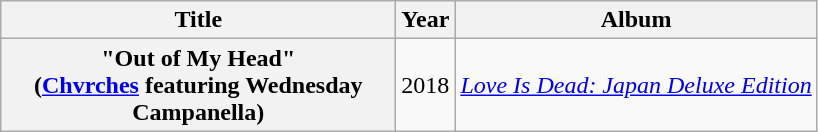<table class="wikitable plainrowheaders" style="text-align:center;">
<tr>
<th scope="col" rowspan="1" style="width:16em;">Title</th>
<th scope="col" rowspan="1">Year</th>
<th scope="col" rowspan="1">Album</th>
</tr>
<tr>
<th scope="row">"Out of My Head"<br><span>(<a href='#'>Chvrches</a> featuring Wednesday Campanella)</span></th>
<td>2018</td>
<td><em><a href='#'>Love Is Dead: Japan Deluxe Edition</a></em></td>
</tr>
</table>
